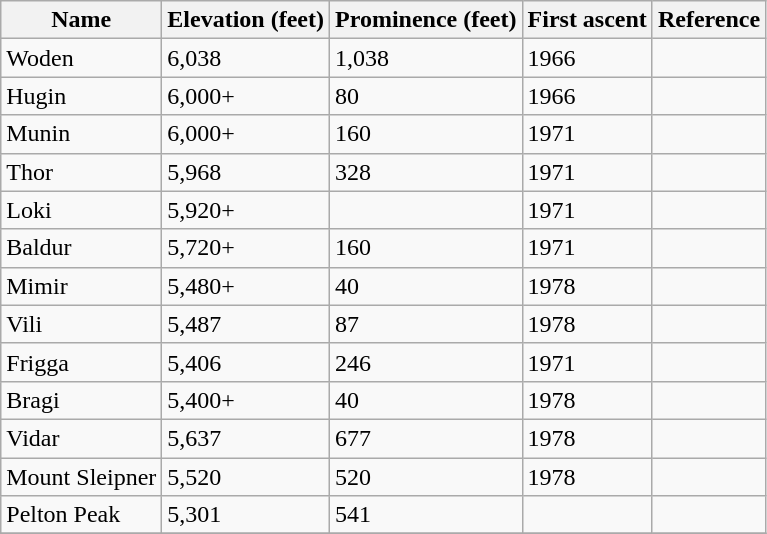<table class="wikitable">
<tr>
<th>Name</th>
<th>Elevation (feet)</th>
<th>Prominence (feet)</th>
<th>First ascent</th>
<th>Reference</th>
</tr>
<tr>
<td>Woden</td>
<td>6,038</td>
<td>1,038</td>
<td>1966</td>
<td></td>
</tr>
<tr>
<td>Hugin</td>
<td>6,000+</td>
<td>80</td>
<td>1966</td>
<td></td>
</tr>
<tr>
<td>Munin</td>
<td>6,000+</td>
<td>160</td>
<td>1971</td>
<td></td>
</tr>
<tr>
<td>Thor</td>
<td>5,968</td>
<td>328</td>
<td>1971</td>
<td></td>
</tr>
<tr>
<td>Loki</td>
<td>5,920+</td>
<td></td>
<td>1971</td>
<td></td>
</tr>
<tr>
<td>Baldur</td>
<td>5,720+</td>
<td>160</td>
<td>1971</td>
<td></td>
</tr>
<tr>
<td>Mimir</td>
<td>5,480+</td>
<td>40</td>
<td>1978</td>
<td></td>
</tr>
<tr>
<td>Vili</td>
<td>5,487</td>
<td>87</td>
<td>1978</td>
<td></td>
</tr>
<tr>
<td>Frigga</td>
<td>5,406</td>
<td>246</td>
<td>1971</td>
<td></td>
</tr>
<tr>
<td>Bragi</td>
<td>5,400+</td>
<td>40</td>
<td>1978</td>
<td></td>
</tr>
<tr>
<td>Vidar</td>
<td>5,637</td>
<td>677</td>
<td>1978</td>
<td></td>
</tr>
<tr>
<td>Mount Sleipner</td>
<td>5,520</td>
<td>520</td>
<td>1978</td>
<td></td>
</tr>
<tr>
<td>Pelton Peak</td>
<td>5,301</td>
<td>541</td>
<td></td>
<td></td>
</tr>
<tr>
</tr>
</table>
